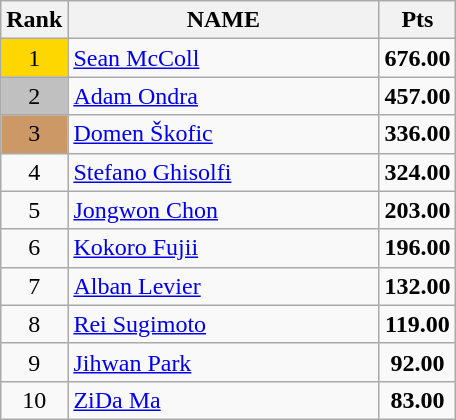<table class="wikitable" style="text-align: center;font-size:100%;">
<tr>
<th>Rank</th>
<th width = "200">NAME</th>
<th>Pts</th>
</tr>
<tr>
<td style="background: gold">1</td>
<td align="left"> <a href='#'>Sean McColl</a></td>
<td><strong>676.00</strong></td>
</tr>
<tr>
<td style="background: silver">2</td>
<td align="left"> <a href='#'>Adam Ondra</a></td>
<td><strong>457.00</strong></td>
</tr>
<tr>
<td style="background: #cc9966">3</td>
<td align="left"> <a href='#'>Domen Škofic</a></td>
<td><strong>336.00</strong></td>
</tr>
<tr>
<td>4</td>
<td align="left"> <a href='#'>Stefano Ghisolfi</a></td>
<td><strong>324.00</strong></td>
</tr>
<tr>
<td>5</td>
<td align="left"> <a href='#'>Jongwon Chon</a></td>
<td><strong>203.00</strong></td>
</tr>
<tr>
<td>6</td>
<td align="left"> <a href='#'>Kokoro Fujii</a></td>
<td><strong>196.00</strong></td>
</tr>
<tr>
<td>7</td>
<td align="left"> <a href='#'>Alban Levier</a></td>
<td><strong>132.00</strong></td>
</tr>
<tr>
<td>8</td>
<td align="left"> <a href='#'>Rei Sugimoto</a></td>
<td><strong>119.00</strong></td>
</tr>
<tr>
<td>9</td>
<td align="left">  <a href='#'>Jihwan Park</a></td>
<td><strong>92.00</strong></td>
</tr>
<tr>
<td>10</td>
<td align="left"> <a href='#'>ZiDa Ma</a></td>
<td><strong>83.00</strong></td>
</tr>
</table>
